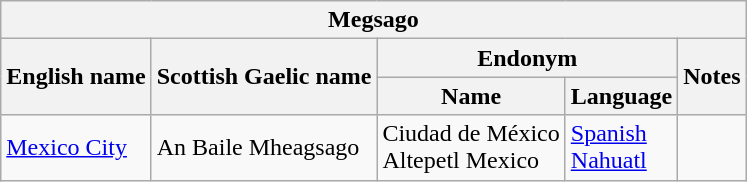<table class="wikitable sortable">
<tr>
<th colspan="5"> Megsago</th>
</tr>
<tr>
<th rowspan="2">English name</th>
<th rowspan="2">Scottish Gaelic name</th>
<th colspan="2">Endonym</th>
<th rowspan="2">Notes</th>
</tr>
<tr>
<th>Name</th>
<th>Language</th>
</tr>
<tr>
<td><a href='#'>Mexico City</a></td>
<td>An Baile Mheagsago</td>
<td>Ciudad de México<br>Altepetl Mexico</td>
<td><a href='#'>Spanish</a><br><a href='#'>Nahuatl</a></td>
<td></td>
</tr>
</table>
